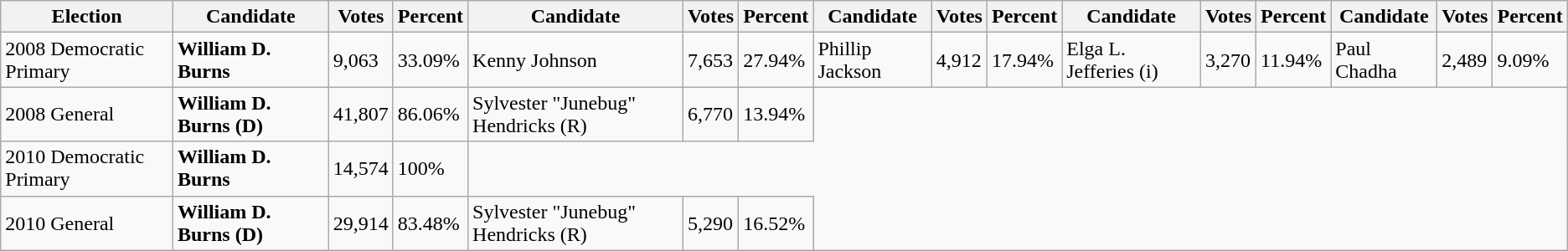<table class="wikitable">
<tr>
<th>Election</th>
<th>Candidate</th>
<th>Votes</th>
<th>Percent</th>
<th>Candidate</th>
<th>Votes</th>
<th>Percent</th>
<th>Candidate</th>
<th>Votes</th>
<th>Percent</th>
<th>Candidate</th>
<th>Votes</th>
<th>Percent</th>
<th>Candidate</th>
<th>Votes</th>
<th>Percent</th>
</tr>
<tr>
<td>2008 Democratic Primary</td>
<td><strong>William D. Burns</strong></td>
<td>9,063</td>
<td>33.09%</td>
<td>Kenny Johnson</td>
<td>7,653</td>
<td>27.94%</td>
<td>Phillip Jackson</td>
<td>4,912</td>
<td>17.94%</td>
<td>Elga L. Jefferies (i)</td>
<td>3,270</td>
<td>11.94%</td>
<td>Paul Chadha</td>
<td>2,489</td>
<td>9.09%</td>
</tr>
<tr>
<td>2008 General</td>
<td><strong>William D. Burns (D)</strong></td>
<td>41,807</td>
<td>86.06%</td>
<td>Sylvester "Junebug" Hendricks (R)</td>
<td>6,770</td>
<td>13.94%</td>
</tr>
<tr>
<td>2010 Democratic Primary</td>
<td><strong>William D. Burns</strong></td>
<td>14,574</td>
<td>100%</td>
</tr>
<tr>
<td>2010 General</td>
<td><strong>William D. Burns (D)</strong></td>
<td>29,914</td>
<td>83.48%</td>
<td>Sylvester "Junebug" Hendricks (R)</td>
<td>5,290</td>
<td>16.52%</td>
</tr>
</table>
